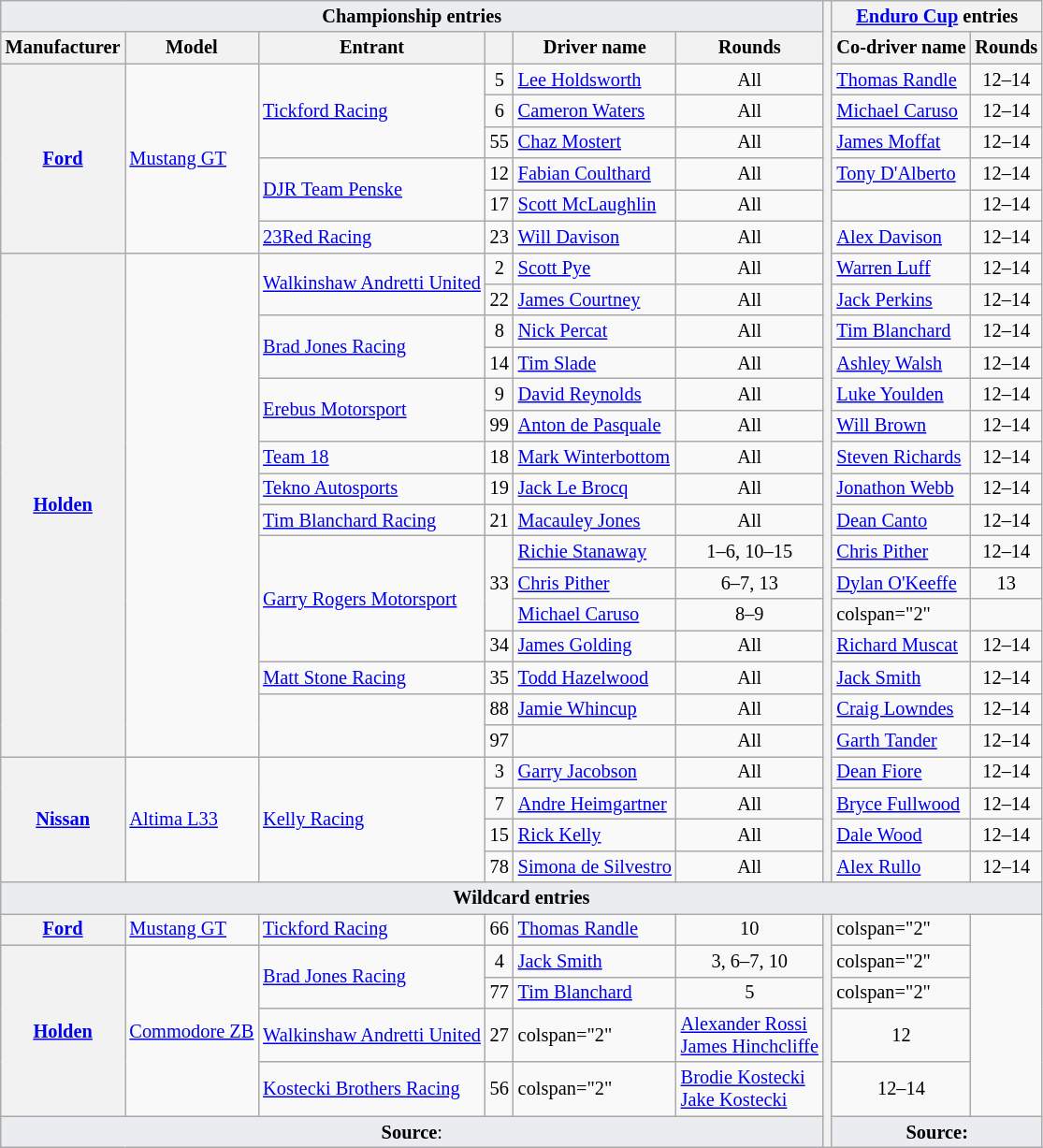<table class="wikitable sortable" style="font-size: 85%">
<tr>
<td style="background:#eaecf0; text-align:center;" colspan="6"><strong>Championship entries</strong></td>
<th rowspan="28"></th>
<th colspan="2"><a href='#'>Enduro Cup</a> entries</th>
</tr>
<tr>
<th>Manufacturer</th>
<th>Model</th>
<th>Entrant</th>
<th valign="middle"></th>
<th>Driver name</th>
<th>Rounds</th>
<th>Co-driver name</th>
<th>Rounds</th>
</tr>
<tr>
<th rowspan="6"><a href='#'>Ford</a></th>
<td rowspan="6"><a href='#'>Mustang GT</a></td>
<td rowspan="3"><a href='#'>Tickford Racing</a></td>
<td align="center" id="5">5</td>
<td> <a href='#'>Lee Holdsworth</a></td>
<td align="center">All</td>
<td> <a href='#'>Thomas Randle</a></td>
<td align="center">12–14</td>
</tr>
<tr>
<td align="center" id="6">6</td>
<td> <a href='#'>Cameron Waters</a></td>
<td align="center">All</td>
<td> <a href='#'>Michael Caruso</a></td>
<td align="center">12–14</td>
</tr>
<tr>
<td align="center" id="55">55</td>
<td> <a href='#'>Chaz Mostert</a></td>
<td align="center">All</td>
<td> <a href='#'>James Moffat</a></td>
<td align="center">12–14</td>
</tr>
<tr>
<td rowspan="2"><a href='#'>DJR Team Penske</a></td>
<td align="center" id="12">12</td>
<td> <a href='#'>Fabian Coulthard</a></td>
<td align="center">All</td>
<td> <a href='#'>Tony D'Alberto</a></td>
<td align="center">12–14</td>
</tr>
<tr>
<td align="center" id="17">17</td>
<td> <a href='#'>Scott McLaughlin</a></td>
<td align="center">All</td>
<td></td>
<td align="center">12–14</td>
</tr>
<tr>
<td><a href='#'>23Red Racing</a></td>
<td align="center" id="23">23</td>
<td> <a href='#'>Will Davison</a></td>
<td align="center">All</td>
<td> <a href='#'>Alex Davison</a></td>
<td align="center">12–14</td>
</tr>
<tr>
<th rowspan="16"><a href='#'>Holden</a></th>
<td rowspan="16"></td>
<td rowspan="2"><a href='#'>Walkinshaw Andretti United</a></td>
<td align="center" id="2">2</td>
<td> <a href='#'>Scott Pye</a></td>
<td align="center">All</td>
<td> <a href='#'>Warren Luff</a></td>
<td align="center">12–14</td>
</tr>
<tr>
<td align="center" id="22">22</td>
<td> <a href='#'>James Courtney</a></td>
<td align="center">All</td>
<td> <a href='#'>Jack Perkins</a></td>
<td align="center">12–14</td>
</tr>
<tr>
<td rowspan="2"><a href='#'>Brad Jones Racing</a></td>
<td align="center" id="8">8</td>
<td> <a href='#'>Nick Percat</a></td>
<td align="center">All</td>
<td> <a href='#'>Tim Blanchard</a></td>
<td align="center">12–14</td>
</tr>
<tr>
<td align="center" id="14">14</td>
<td> <a href='#'>Tim Slade</a></td>
<td align="center">All</td>
<td> <a href='#'>Ashley Walsh</a></td>
<td align="center">12–14</td>
</tr>
<tr>
<td rowspan="2"><a href='#'>Erebus Motorsport</a></td>
<td align="center" id="9">9</td>
<td> <a href='#'>David Reynolds</a></td>
<td align="center">All</td>
<td> <a href='#'>Luke Youlden</a></td>
<td align="center">12–14</td>
</tr>
<tr>
<td align="center" id="99">99</td>
<td> <a href='#'>Anton de Pasquale</a></td>
<td align="center">All</td>
<td> <a href='#'>Will Brown</a></td>
<td align="center">12–14</td>
</tr>
<tr>
<td><a href='#'>Team 18</a></td>
<td align="center" id="18">18</td>
<td> <a href='#'>Mark Winterbottom</a></td>
<td align="center">All</td>
<td> <a href='#'>Steven Richards</a></td>
<td align="center">12–14</td>
</tr>
<tr>
<td><a href='#'>Tekno Autosports</a></td>
<td align="center" id="19">19</td>
<td> <a href='#'>Jack Le Brocq</a></td>
<td align="center">All</td>
<td> <a href='#'>Jonathon Webb</a></td>
<td align="center">12–14</td>
</tr>
<tr>
<td><a href='#'>Tim Blanchard Racing</a></td>
<td align="center" id="21">21</td>
<td> <a href='#'>Macauley Jones</a></td>
<td align="center">All</td>
<td> <a href='#'>Dean Canto</a></td>
<td align="center">12–14</td>
</tr>
<tr>
<td rowspan="4"><a href='#'>Garry Rogers Motorsport</a></td>
<td rowspan="3" align="center" id="33">33</td>
<td> <a href='#'>Richie Stanaway</a></td>
<td align="center" nowrap>1–6, 10–15</td>
<td> <a href='#'>Chris Pither</a></td>
<td align="center">12–14</td>
</tr>
<tr>
<td> <a href='#'>Chris Pither</a></td>
<td align="center">6–7, 13</td>
<td> <a href='#'>Dylan O'Keeffe</a></td>
<td align="center">13</td>
</tr>
<tr>
<td> <a href='#'>Michael Caruso</a></td>
<td align="center">8–9</td>
<td>colspan="2" </td>
</tr>
<tr>
<td align="center" id="34">34</td>
<td> <a href='#'>James Golding</a></td>
<td align="center">All</td>
<td> <a href='#'>Richard Muscat</a></td>
<td align="center">12–14</td>
</tr>
<tr>
<td><a href='#'>Matt Stone Racing</a></td>
<td align="center" id="35">35</td>
<td> <a href='#'>Todd Hazelwood</a></td>
<td align="center">All</td>
<td> <a href='#'>Jack Smith</a></td>
<td align="center">12–14</td>
</tr>
<tr>
<td rowspan="2"></td>
<td align="center" id="88">88</td>
<td> <a href='#'>Jamie Whincup</a></td>
<td align="center">All</td>
<td> <a href='#'>Craig Lowndes</a></td>
<td align="center">12–14</td>
</tr>
<tr>
<td align="center" id="97">97</td>
<td></td>
<td align="center">All</td>
<td> <a href='#'>Garth Tander</a></td>
<td align="center">12–14</td>
</tr>
<tr>
<th rowspan="4"><a href='#'>Nissan</a></th>
<td rowspan="4"><a href='#'>Altima L33</a></td>
<td rowspan="4"><a href='#'>Kelly Racing</a></td>
<td align="center" id="3">3</td>
<td> <a href='#'>Garry Jacobson</a></td>
<td align="center">All</td>
<td> <a href='#'>Dean Fiore</a></td>
<td align="center">12–14</td>
</tr>
<tr>
<td align="center" id="7">7</td>
<td> <a href='#'>Andre Heimgartner</a></td>
<td align="center">All</td>
<td> <a href='#'>Bryce Fullwood</a></td>
<td align="center">12–14</td>
</tr>
<tr>
<td align="center" id="15">15</td>
<td> <a href='#'>Rick Kelly</a></td>
<td align="center">All</td>
<td> <a href='#'>Dale Wood</a></td>
<td align="center">12–14</td>
</tr>
<tr>
<td align="center" id="78">78</td>
<td> <a href='#'>Simona de Silvestro</a></td>
<td align="center">All</td>
<td> <a href='#'>Alex Rullo</a></td>
<td align="center">12–14</td>
</tr>
<tr>
<td colspan="9" style="background:#eaecf0; text-align:center;"><strong>Wildcard entries</strong></td>
</tr>
<tr>
<th><a href='#'>Ford</a></th>
<td><a href='#'>Mustang GT</a></td>
<td><a href='#'>Tickford Racing</a></td>
<td align="center" id="66">66</td>
<td> <a href='#'>Thomas Randle</a></td>
<td align="center">10</td>
<th rowspan="6"></th>
<td>colspan="2" </td>
</tr>
<tr>
<th rowspan="4"><a href='#'>Holden</a></th>
<td rowspan="4"><a href='#'>Commodore ZB</a></td>
<td rowspan="2"><a href='#'>Brad Jones Racing</a></td>
<td align="center" id="4">4</td>
<td> <a href='#'>Jack Smith</a></td>
<td align="center">3, 6–7, 10</td>
<td>colspan="2" </td>
</tr>
<tr>
<td align="center" id="77">77</td>
<td> <a href='#'>Tim Blanchard</a></td>
<td align="center">5</td>
<td>colspan="2" </td>
</tr>
<tr>
<td><a href='#'>Walkinshaw Andretti United</a></td>
<td align="center" id="27">27</td>
<td>colspan="2" </td>
<td> <a href='#'>Alexander Rossi</a><br> <a href='#'>James Hinchcliffe</a></td>
<td align="center">12</td>
</tr>
<tr>
<td><a href='#'>Kostecki Brothers Racing</a></td>
<td align="center" id="56">56</td>
<td>colspan="2" </td>
<td> <a href='#'>Brodie Kostecki</a><br> <a href='#'>Jake Kostecki</a></td>
<td align="center">12–14</td>
</tr>
<tr>
<td style="background:#eaecf0; text-align:center;" colspan="6"><strong>Source</strong>:</td>
<td style="background:#eaecf0; text-align:center;"  colspan="2"><strong>Source:</strong></td>
</tr>
</table>
